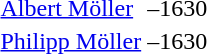<table>
<tr>
<td><a href='#'>Albert Möller</a></td>
<td>–1630</td>
</tr>
<tr>
<td><a href='#'>Philipp Möller</a></td>
<td>–1630</td>
</tr>
<tr>
</tr>
</table>
